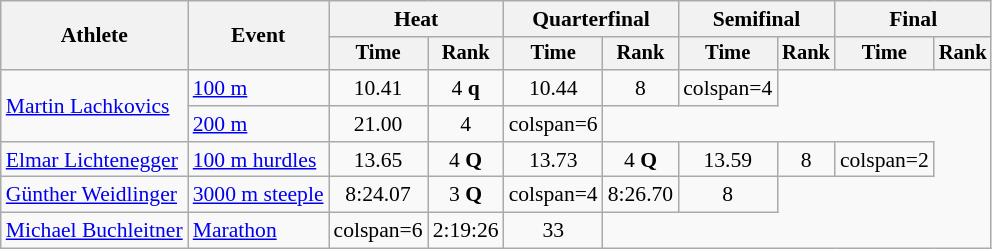<table class=wikitable style=font-size:90%;text-align:center>
<tr>
<th rowspan=2>Athlete</th>
<th rowspan=2>Event</th>
<th colspan=2>Heat</th>
<th colspan=2>Quarterfinal</th>
<th colspan=2>Semifinal</th>
<th colspan=2>Final</th>
</tr>
<tr style=font-size:95%>
<th>Time</th>
<th>Rank</th>
<th>Time</th>
<th>Rank</th>
<th>Time</th>
<th>Rank</th>
<th>Time</th>
<th>Rank</th>
</tr>
<tr>
<td align=left rowspan=2><a href='#'>Martin Lachkovics</a></td>
<td align=left><a href='#'>100 m</a></td>
<td>10.41</td>
<td>4 <strong>q</strong></td>
<td>10.44</td>
<td>8</td>
<td>colspan=4 </td>
</tr>
<tr>
<td align=left><a href='#'>200 m</a></td>
<td>21.00</td>
<td>4</td>
<td>colspan=6 </td>
</tr>
<tr>
<td align=left><a href='#'>Elmar Lichtenegger</a></td>
<td align=left><a href='#'>100 m hurdles</a></td>
<td>13.65</td>
<td>4 <strong>Q</strong></td>
<td>13.73</td>
<td>4 <strong>Q</strong></td>
<td>13.59</td>
<td>8</td>
<td>colspan=2 </td>
</tr>
<tr>
<td align=left><a href='#'>Günther Weidlinger</a></td>
<td align=left><a href='#'>3000 m steeple</a></td>
<td>8:24.07</td>
<td>3 <strong>Q</strong></td>
<td>colspan=4 </td>
<td>8:26.70</td>
<td>8</td>
</tr>
<tr>
<td align=left><a href='#'>Michael Buchleitner</a></td>
<td align=left><a href='#'>Marathon</a></td>
<td>colspan=6 </td>
<td>2:19:26</td>
<td>33</td>
</tr>
</table>
